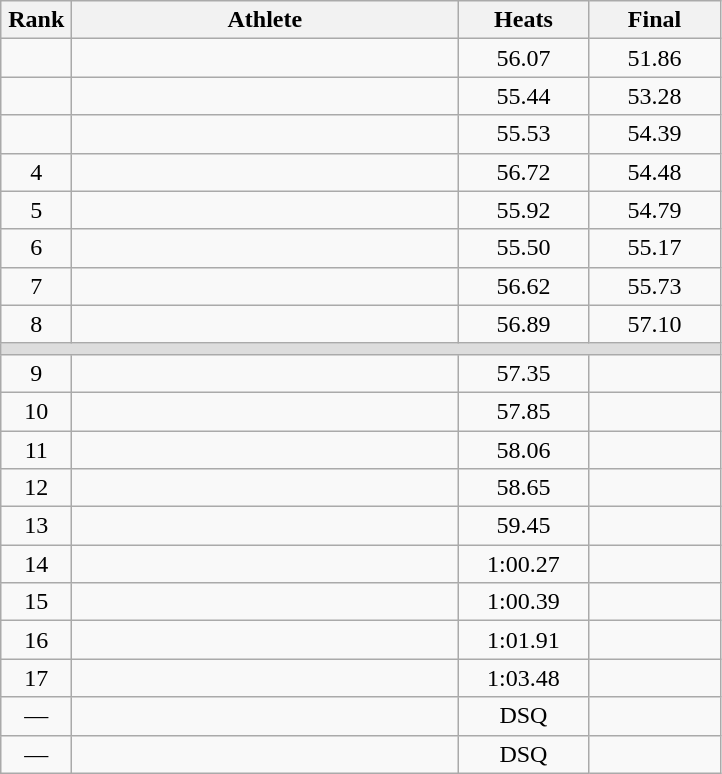<table class=wikitable style="text-align:center">
<tr>
<th width=40>Rank</th>
<th width=250>Athlete</th>
<th width=80>Heats</th>
<th width=80>Final</th>
</tr>
<tr>
<td></td>
<td align=left></td>
<td>56.07</td>
<td>51.86</td>
</tr>
<tr>
<td></td>
<td align=left></td>
<td>55.44</td>
<td>53.28</td>
</tr>
<tr>
<td></td>
<td align=left></td>
<td>55.53</td>
<td>54.39</td>
</tr>
<tr>
<td>4</td>
<td align=left></td>
<td>56.72</td>
<td>54.48</td>
</tr>
<tr>
<td>5</td>
<td align=left></td>
<td>55.92</td>
<td>54.79</td>
</tr>
<tr>
<td>6</td>
<td align=left></td>
<td>55.50</td>
<td>55.17</td>
</tr>
<tr>
<td>7</td>
<td align=left></td>
<td>56.62</td>
<td>55.73</td>
</tr>
<tr>
<td>8</td>
<td align=left></td>
<td>56.89</td>
<td>57.10</td>
</tr>
<tr bgcolor=#DDDDDD>
<td colspan=4></td>
</tr>
<tr>
<td>9</td>
<td align=left></td>
<td>57.35</td>
<td></td>
</tr>
<tr>
<td>10</td>
<td align=left></td>
<td>57.85</td>
<td></td>
</tr>
<tr>
<td>11</td>
<td align=left></td>
<td>58.06</td>
<td></td>
</tr>
<tr>
<td>12</td>
<td align=left></td>
<td>58.65</td>
<td></td>
</tr>
<tr>
<td>13</td>
<td align=left></td>
<td>59.45</td>
<td></td>
</tr>
<tr>
<td>14</td>
<td align=left></td>
<td>1:00.27</td>
<td></td>
</tr>
<tr>
<td>15</td>
<td align=left></td>
<td>1:00.39</td>
<td></td>
</tr>
<tr>
<td>16</td>
<td align=left></td>
<td>1:01.91</td>
<td></td>
</tr>
<tr>
<td>17</td>
<td align=left></td>
<td>1:03.48</td>
<td></td>
</tr>
<tr>
<td>—</td>
<td align=left></td>
<td>DSQ</td>
<td></td>
</tr>
<tr>
<td>—</td>
<td align=left></td>
<td>DSQ</td>
<td></td>
</tr>
</table>
